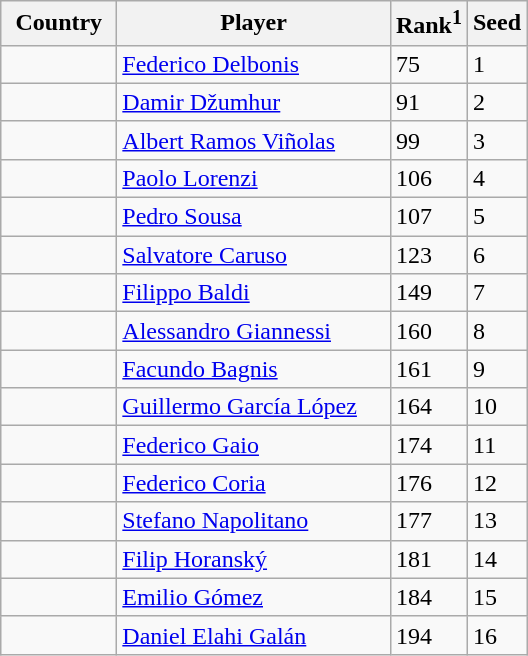<table class="sortable wikitable">
<tr>
<th width="70">Country</th>
<th width="175">Player</th>
<th>Rank<sup>1</sup></th>
<th>Seed</th>
</tr>
<tr>
<td></td>
<td><a href='#'>Federico Delbonis</a></td>
<td>75</td>
<td>1</td>
</tr>
<tr>
<td></td>
<td><a href='#'>Damir Džumhur</a></td>
<td>91</td>
<td>2</td>
</tr>
<tr>
<td></td>
<td><a href='#'>Albert Ramos Viñolas</a></td>
<td>99</td>
<td>3</td>
</tr>
<tr>
<td></td>
<td><a href='#'>Paolo Lorenzi</a></td>
<td>106</td>
<td>4</td>
</tr>
<tr>
<td></td>
<td><a href='#'>Pedro Sousa</a></td>
<td>107</td>
<td>5</td>
</tr>
<tr>
<td></td>
<td><a href='#'>Salvatore Caruso</a></td>
<td>123</td>
<td>6</td>
</tr>
<tr>
<td></td>
<td><a href='#'>Filippo Baldi</a></td>
<td>149</td>
<td>7</td>
</tr>
<tr>
<td></td>
<td><a href='#'>Alessandro Giannessi</a></td>
<td>160</td>
<td>8</td>
</tr>
<tr>
<td></td>
<td><a href='#'>Facundo Bagnis</a></td>
<td>161</td>
<td>9</td>
</tr>
<tr>
<td></td>
<td><a href='#'>Guillermo García López</a></td>
<td>164</td>
<td>10</td>
</tr>
<tr>
<td></td>
<td><a href='#'>Federico Gaio</a></td>
<td>174</td>
<td>11</td>
</tr>
<tr>
<td></td>
<td><a href='#'>Federico Coria</a></td>
<td>176</td>
<td>12</td>
</tr>
<tr>
<td></td>
<td><a href='#'>Stefano Napolitano</a></td>
<td>177</td>
<td>13</td>
</tr>
<tr>
<td></td>
<td><a href='#'>Filip Horanský</a></td>
<td>181</td>
<td>14</td>
</tr>
<tr>
<td></td>
<td><a href='#'>Emilio Gómez</a></td>
<td>184</td>
<td>15</td>
</tr>
<tr>
<td></td>
<td><a href='#'>Daniel Elahi Galán</a></td>
<td>194</td>
<td>16</td>
</tr>
</table>
